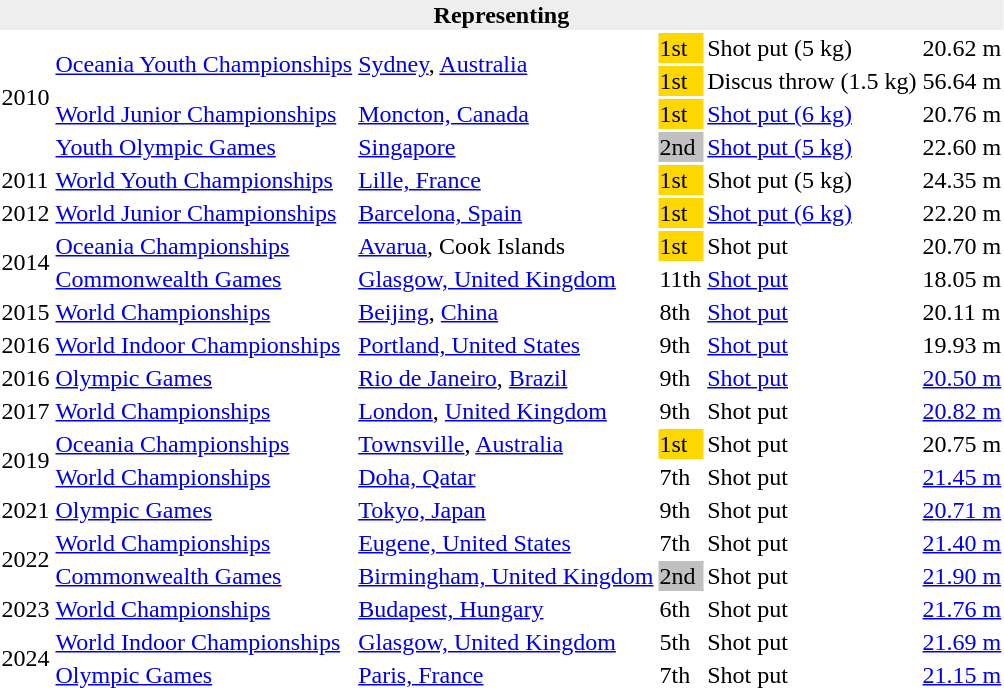<table>
<tr>
<th bgcolor="#eeeeee" colspan="6">Representing </th>
</tr>
<tr>
<td rowspan=4>2010</td>
<td rowspan=2><a href='#'>Oceania Youth Championships</a></td>
<td rowspan=2><a href='#'>Sydney</a>, <a href='#'>Australia</a></td>
<td bgcolor=gold>1st</td>
<td>Shot put (5 kg)</td>
<td>20.62 m</td>
</tr>
<tr>
<td bgcolor=gold>1st</td>
<td>Discus throw (1.5 kg)</td>
<td>56.64 m</td>
</tr>
<tr>
<td><a href='#'>World Junior Championships</a></td>
<td><a href='#'>Moncton, Canada</a></td>
<td bgcolor=gold>1st</td>
<td><a href='#'>Shot put (6 kg)</a></td>
<td>20.76 m</td>
</tr>
<tr>
<td><a href='#'>Youth Olympic Games</a></td>
<td><a href='#'>Singapore</a></td>
<td bgcolor=silver>2nd</td>
<td><a href='#'>Shot put (5 kg)</a></td>
<td>22.60 m</td>
</tr>
<tr>
<td>2011</td>
<td><a href='#'>World Youth Championships</a></td>
<td><a href='#'>Lille, France</a></td>
<td bgcolor=gold>1st</td>
<td>Shot put (5 kg)</td>
<td>24.35 m</td>
</tr>
<tr>
<td>2012</td>
<td><a href='#'>World Junior Championships</a></td>
<td><a href='#'>Barcelona, Spain</a></td>
<td bgcolor=gold>1st</td>
<td><a href='#'>Shot put (6 kg)</a></td>
<td>22.20 m</td>
</tr>
<tr>
<td rowspan=2>2014</td>
<td><a href='#'>Oceania Championships</a></td>
<td><a href='#'>Avarua</a>, Cook Islands</td>
<td bgcolor=gold>1st</td>
<td>Shot put</td>
<td>20.70 m</td>
</tr>
<tr>
<td><a href='#'>Commonwealth Games</a></td>
<td><a href='#'>Glasgow, United Kingdom</a></td>
<td>11th</td>
<td><a href='#'>Shot put</a></td>
<td>18.05 m</td>
</tr>
<tr>
<td>2015</td>
<td><a href='#'>World Championships</a></td>
<td><a href='#'>Beijing</a>, <a href='#'>China</a></td>
<td>8th</td>
<td><a href='#'>Shot put</a></td>
<td>20.11 m</td>
</tr>
<tr>
<td>2016</td>
<td><a href='#'>World Indoor Championships</a></td>
<td><a href='#'>Portland, United States</a></td>
<td>9th</td>
<td><a href='#'>Shot put</a></td>
<td>19.93 m</td>
</tr>
<tr>
<td>2016</td>
<td><a href='#'>Olympic Games</a></td>
<td><a href='#'>Rio de Janeiro</a>, <a href='#'>Brazil</a></td>
<td>9th</td>
<td><a href='#'>Shot put</a></td>
<td><a href='#'>20.50 m</a></td>
</tr>
<tr>
<td>2017</td>
<td><a href='#'>World Championships</a></td>
<td><a href='#'>London</a>, <a href='#'>United Kingdom</a></td>
<td>9th</td>
<td>Shot put</td>
<td><a href='#'>20.82 m</a></td>
</tr>
<tr>
<td rowspan=2>2019</td>
<td><a href='#'>Oceania Championships</a></td>
<td><a href='#'>Townsville</a>, <a href='#'>Australia</a></td>
<td bgcolor=gold>1st</td>
<td>Shot put</td>
<td>20.75 m</td>
</tr>
<tr>
<td><a href='#'>World Championships</a></td>
<td><a href='#'>Doha, Qatar</a></td>
<td>7th</td>
<td>Shot put</td>
<td><a href='#'>21.45 m</a></td>
</tr>
<tr>
<td>2021</td>
<td><a href='#'>Olympic Games</a></td>
<td><a href='#'>Tokyo, Japan</a></td>
<td>9th</td>
<td>Shot put</td>
<td><a href='#'>20.71 m</a></td>
</tr>
<tr>
<td rowspan=2>2022</td>
<td><a href='#'>World Championships</a></td>
<td><a href='#'>Eugene, United States</a></td>
<td>7th</td>
<td>Shot put</td>
<td><a href='#'>21.40 m</a></td>
</tr>
<tr>
<td><a href='#'>Commonwealth Games</a></td>
<td><a href='#'>Birmingham, United Kingdom</a></td>
<td bgcolor=silver>2nd</td>
<td>Shot put</td>
<td><a href='#'>21.90 m</a></td>
</tr>
<tr>
<td>2023</td>
<td><a href='#'>World Championships</a></td>
<td><a href='#'>Budapest, Hungary</a></td>
<td>6th</td>
<td>Shot put</td>
<td><a href='#'>21.76 m</a></td>
</tr>
<tr>
<td rowspan=2>2024</td>
<td><a href='#'>World Indoor Championships</a></td>
<td><a href='#'>Glasgow, United Kingdom</a></td>
<td>5th</td>
<td>Shot put</td>
<td><a href='#'>21.69 m</a></td>
</tr>
<tr>
<td><a href='#'>Olympic Games</a></td>
<td><a href='#'>Paris, France</a></td>
<td>7th</td>
<td>Shot put</td>
<td><a href='#'>21.15 m</a></td>
</tr>
</table>
